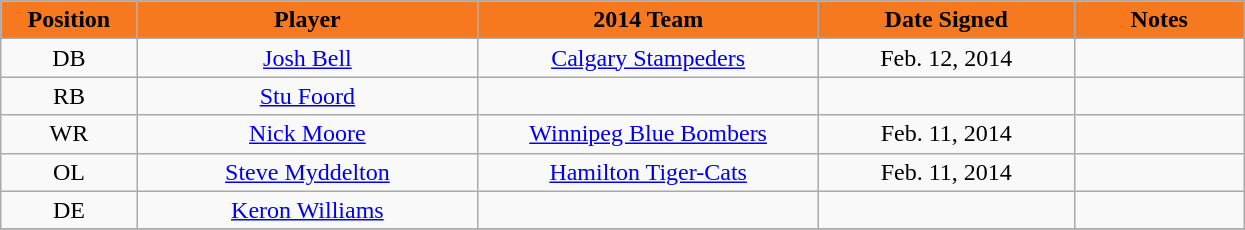<table class="wikitable sortable">
<tr>
<th style="background:#F6791F;color:black;"  width="8%">Position</th>
<th style="background:#F6791F;color:black;"  width="20%">Player</th>
<th style="background:#F6791F;color:black;"  width="20%">2014 Team</th>
<th style="background:#F6791F;color:black;"  width="15%">Date Signed</th>
<th style="background:#F6791F;color:black;"  width="10%">Notes</th>
</tr>
<tr align="center">
<td align=center>DB</td>
<td><a href='#'>Josh Bell</a></td>
<td><a href='#'>Calgary Stampeders</a></td>
<td>Feb. 12, 2014</td>
<td></td>
</tr>
<tr align="center">
<td align=center>RB</td>
<td><a href='#'>Stu Foord</a></td>
<td></td>
<td></td>
<td></td>
</tr>
<tr align="center">
<td align=center>WR</td>
<td><a href='#'>Nick Moore</a></td>
<td><a href='#'>Winnipeg Blue Bombers</a></td>
<td>Feb. 11, 2014</td>
<td></td>
</tr>
<tr align="center">
<td align=center>OL</td>
<td><a href='#'>Steve Myddelton</a></td>
<td><a href='#'>Hamilton Tiger-Cats</a></td>
<td>Feb. 11, 2014</td>
<td></td>
</tr>
<tr align="center">
<td align=center>DE</td>
<td><a href='#'>Keron Williams</a></td>
<td></td>
<td></td>
<td></td>
</tr>
<tr>
</tr>
</table>
